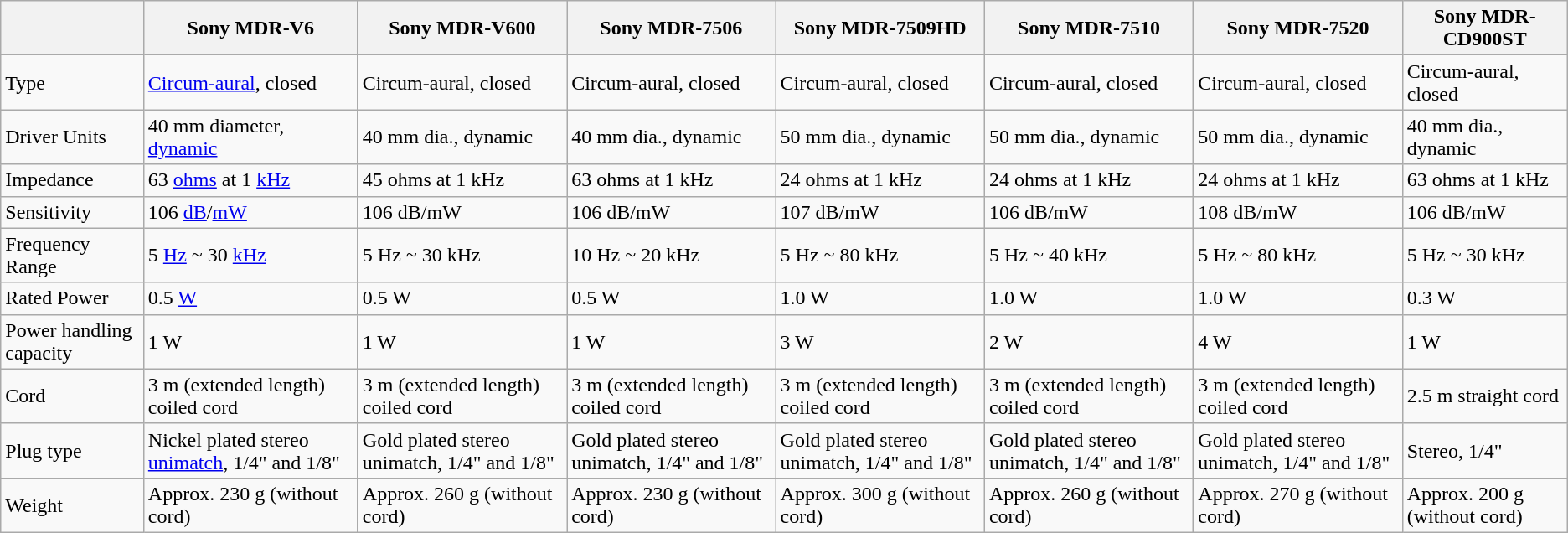<table class="wikitable">
<tr>
<th style="text-align:center;"></th>
<th style="text-align:center;">Sony MDR-V6</th>
<th style="text-align:center;">Sony MDR-V600</th>
<th style="text-align:center;">Sony MDR-7506</th>
<th style="text-align:center;">Sony MDR-7509HD</th>
<th style="text-align:center;">Sony MDR-7510</th>
<th style="text-align:center;">Sony MDR-7520</th>
<th style="text-align:center;">Sony MDR-CD900ST</th>
</tr>
<tr>
<td>Type</td>
<td><a href='#'>Circum-aural</a>, closed</td>
<td>Circum-aural, closed</td>
<td>Circum-aural, closed</td>
<td>Circum-aural, closed</td>
<td>Circum-aural, closed</td>
<td>Circum-aural, closed</td>
<td>Circum-aural, closed</td>
</tr>
<tr>
<td>Driver Units</td>
<td>40 mm diameter, <a href='#'>dynamic</a></td>
<td>40 mm dia., dynamic</td>
<td>40 mm dia., dynamic</td>
<td>50 mm dia., dynamic</td>
<td>50 mm dia., dynamic</td>
<td>50 mm dia., dynamic</td>
<td>40 mm dia., dynamic</td>
</tr>
<tr>
<td>Impedance</td>
<td>63 <a href='#'>ohms</a> at 1 <a href='#'>kHz</a></td>
<td>45 ohms at 1 kHz</td>
<td>63 ohms at 1 kHz</td>
<td>24 ohms at 1 kHz</td>
<td>24 ohms at 1 kHz</td>
<td>24 ohms at 1 kHz</td>
<td>63 ohms at 1 kHz</td>
</tr>
<tr>
<td>Sensitivity</td>
<td>106 <a href='#'>dB</a>/<a href='#'>mW</a></td>
<td>106 dB/mW</td>
<td>106 dB/mW</td>
<td>107 dB/mW</td>
<td>106 dB/mW</td>
<td>108 dB/mW</td>
<td>106 dB/mW</td>
</tr>
<tr>
<td>Frequency Range</td>
<td>5 <a href='#'>Hz</a> ~ 30 <a href='#'>kHz</a></td>
<td>5 Hz ~ 30 kHz</td>
<td>10 Hz ~ 20 kHz</td>
<td>5 Hz ~ 80 kHz</td>
<td>5 Hz ~ 40 kHz</td>
<td>5 Hz ~ 80 kHz</td>
<td>5 Hz ~ 30 kHz</td>
</tr>
<tr>
<td>Rated Power</td>
<td>0.5 <a href='#'>W</a></td>
<td>0.5 W</td>
<td>0.5 W</td>
<td>1.0 W</td>
<td>1.0 W</td>
<td>1.0 W</td>
<td>0.3 W</td>
</tr>
<tr>
<td>Power handling capacity</td>
<td>1 W</td>
<td>1 W</td>
<td>1 W</td>
<td>3 W</td>
<td>2 W</td>
<td>4 W</td>
<td>1 W</td>
</tr>
<tr>
<td>Cord</td>
<td>3 m (extended length) coiled cord</td>
<td>3 m (extended length) coiled cord</td>
<td>3 m (extended length) coiled cord</td>
<td>3 m (extended length) coiled cord</td>
<td>3 m (extended length) coiled cord</td>
<td>3 m (extended length) coiled cord</td>
<td>2.5 m straight cord</td>
</tr>
<tr>
<td>Plug type</td>
<td>Nickel plated stereo <a href='#'>unimatch</a>, 1/4" and 1/8"</td>
<td>Gold plated stereo unimatch, 1/4" and 1/8"</td>
<td>Gold plated stereo unimatch, 1/4" and 1/8"</td>
<td>Gold plated stereo unimatch, 1/4" and 1/8"</td>
<td>Gold plated stereo unimatch, 1/4" and 1/8"</td>
<td>Gold plated stereo unimatch, 1/4" and 1/8"</td>
<td>Stereo, 1/4"</td>
</tr>
<tr>
<td>Weight</td>
<td>Approx. 230 g (without cord)</td>
<td>Approx. 260 g (without cord)</td>
<td>Approx. 230 g (without cord)</td>
<td>Approx. 300 g (without cord)</td>
<td>Approx. 260 g (without cord)</td>
<td>Approx. 270 g (without cord)</td>
<td>Approx. 200 g (without cord)</td>
</tr>
</table>
